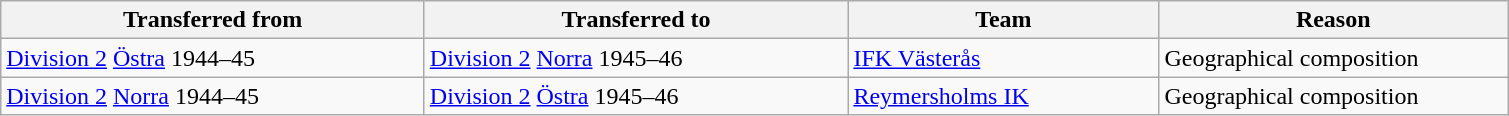<table class="wikitable" style="text-align: left;">
<tr>
<th style="width: 275px;">Transferred from</th>
<th style="width: 275px;">Transferred to</th>
<th style="width: 200px;">Team</th>
<th style="width: 225px;">Reason</th>
</tr>
<tr>
<td><a href='#'>Division 2</a> <a href='#'>Östra</a> 1944–45</td>
<td><a href='#'>Division 2</a> <a href='#'>Norra</a> 1945–46</td>
<td><a href='#'>IFK Västerås</a></td>
<td>Geographical composition</td>
</tr>
<tr>
<td><a href='#'>Division 2</a> <a href='#'>Norra</a> 1944–45</td>
<td><a href='#'>Division 2</a> <a href='#'>Östra</a> 1945–46</td>
<td><a href='#'>Reymersholms IK</a></td>
<td>Geographical composition</td>
</tr>
</table>
